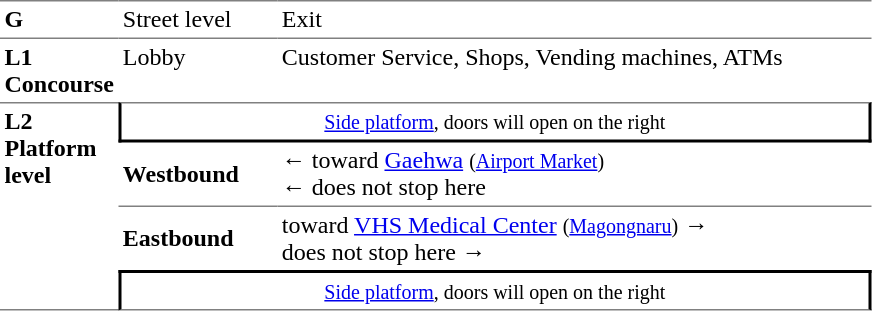<table table border=0 cellspacing=0 cellpadding=3>
<tr>
<td style="border-top:solid 1px gray;" width=50 valign=top><strong>G</strong></td>
<td style="border-top:solid 1px gray;" width=100 valign=top>Street level</td>
<td style="border-top:solid 1px gray;" width=390 valign=top>Exit</td>
</tr>
<tr>
<td style="border-top:solid 1px gray;" valign=top width=50><strong>L1<br>Concourse</strong></td>
<td style="border-top:solid 1px gray;" valign=top width=100>Lobby</td>
<td style="border-top:solid 1px gray;" valign=top width=390>Customer Service, Shops, Vending machines, ATMs</td>
</tr>
<tr>
<td style="border-top:solid 1px gray;border-bottom:solid 1px gray;" width=50 rowspan=4 valign=top><strong>L2<br>Platform level</strong></td>
<td style="border-top:solid 1px gray;border-right:solid 2px black;border-left:solid 2px black;border-bottom:solid 2px black;text-align:center;" colspan=2><small><a href='#'>Side platform</a>, doors will open on the right </small></td>
</tr>
<tr>
<td style="border-bottom:solid 1px gray;" width=100><strong>Westbound</strong></td>
<td style="border-bottom:solid 1px gray;" width=390>←  toward <a href='#'>Gaehwa</a> <small>(<a href='#'>Airport Market</a>)</small><br>← <span> does not stop here</span></td>
</tr>
<tr>
<td><strong>Eastbound</strong></td>
<td>  toward <a href='#'>VHS Medical Center</a> <small>(<a href='#'>Magongnaru</a>)</small> →<br><small></small>  does not stop here →</td>
</tr>
<tr>
<td style="border-top:solid 2px black;border-right:solid 2px black;border-left:solid 2px black;border-bottom:solid 1px gray;text-align:center;" colspan=2><small><a href='#'>Side platform</a>, doors will open on the right </small></td>
</tr>
</table>
